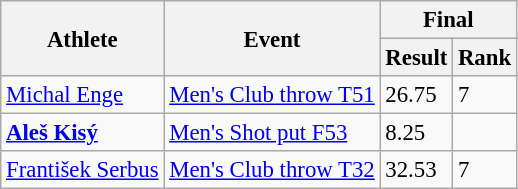<table class=wikitable style="font-size:95%" style="text-align:center">
<tr>
<th rowspan="2">Athlete</th>
<th rowspan="2">Event</th>
<th colspan="2">Final</th>
</tr>
<tr>
<th>Result</th>
<th>Rank</th>
</tr>
<tr>
<td align=left><a href='#'>Michal Enge</a></td>
<td align=left><a href='#'>Men's Club throw T51</a></td>
<td>26.75</td>
<td>7</td>
</tr>
<tr>
<td align=left><strong><a href='#'>Aleš Kisý</a></strong></td>
<td align=left><a href='#'>Men's Shot put F53</a></td>
<td>8.25</td>
<td></td>
</tr>
<tr>
<td align=left><a href='#'>František Serbus</a></td>
<td align=left><a href='#'>Men's Club throw T32</a></td>
<td>32.53</td>
<td>7</td>
</tr>
</table>
